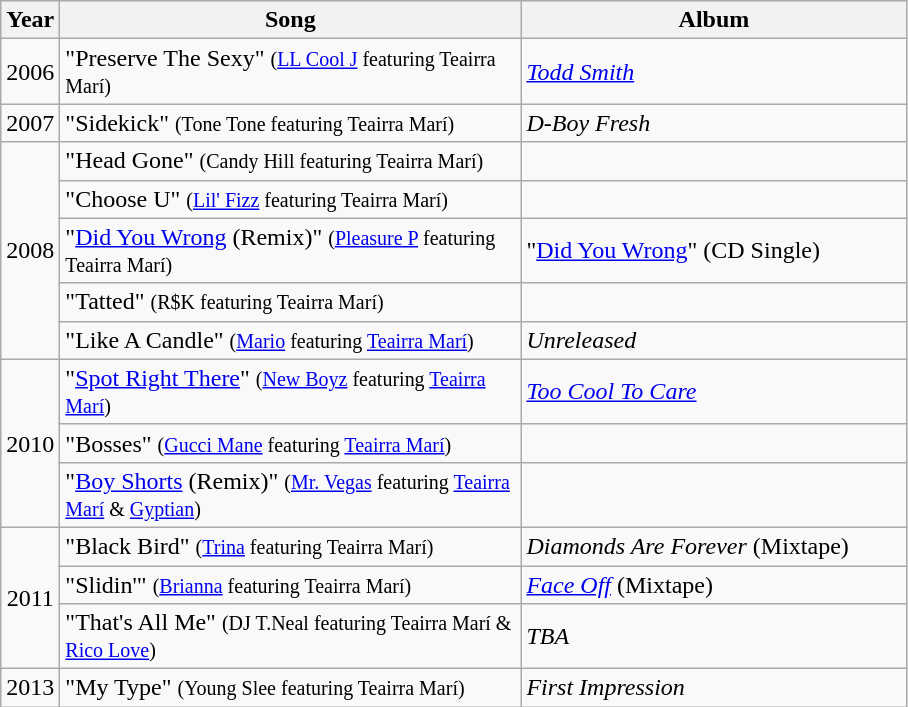<table class="wikitable">
<tr>
<th align="center">Year</th>
<th align="center" width="300">Song</th>
<th align="center" width="250">Album</th>
</tr>
<tr>
<td align="center">2006</td>
<td>"Preserve The Sexy" <small>(<a href='#'>LL Cool J</a> featuring Teairra Marí)</small></td>
<td><em><a href='#'>Todd Smith</a></em></td>
</tr>
<tr>
<td align="center">2007</td>
<td>"Sidekick" <small>(Tone Tone featuring Teairra Marí)</small></td>
<td><em>D-Boy Fresh</em></td>
</tr>
<tr>
<td align="center" rowspan="5">2008</td>
<td>"Head Gone" <small>(Candy Hill featuring Teairra Marí)</small></td>
<td></td>
</tr>
<tr>
<td>"Choose U" <small>(<a href='#'>Lil' Fizz</a> featuring Teairra Marí)</small></td>
<td></td>
</tr>
<tr>
<td>"<a href='#'>Did You Wrong</a> (Remix)" <small>(<a href='#'>Pleasure P</a> featuring Teairra Marí)</small></td>
<td>"<a href='#'>Did You Wrong</a>" (CD Single)</td>
</tr>
<tr>
<td>"Tatted" <small>(R$K featuring Teairra Marí)</small></td>
<td></td>
</tr>
<tr>
<td>"Like A Candle" <small>(<a href='#'>Mario</a> featuring <a href='#'>Teairra Marí</a>)</small></td>
<td><em>Unreleased</em></td>
</tr>
<tr>
<td align="center" rowspan="3">2010</td>
<td>"<a href='#'>Spot Right There</a>" <small>(<a href='#'>New Boyz</a> featuring <a href='#'>Teairra Marí</a>)</small></td>
<td><em><a href='#'>Too Cool To Care</a></em></td>
</tr>
<tr>
<td>"Bosses" <small>(<a href='#'>Gucci Mane</a> featuring <a href='#'>Teairra Marí</a>)</small></td>
<td></td>
</tr>
<tr>
<td>"<a href='#'>Boy Shorts</a> (Remix)" <small>(<a href='#'>Mr. Vegas</a> featuring <a href='#'>Teairra Marí</a> & <a href='#'>Gyptian</a>)</small></td>
<td></td>
</tr>
<tr>
<td align="center" rowspan="3">2011</td>
<td>"Black Bird" <small>(<a href='#'>Trina</a> featuring Teairra Marí)</small></td>
<td><em>Diamonds Are Forever</em> (Mixtape)</td>
</tr>
<tr>
<td>"Slidin'" <small>(<a href='#'>Brianna</a> featuring Teairra Marí)</small></td>
<td><em><a href='#'>Face Off</a></em> (Mixtape)</td>
</tr>
<tr>
<td>"That's All Me" <small>(DJ T.Neal featuring Teairra Marí & <a href='#'>Rico Love</a>)</small></td>
<td><em>TBA</em></td>
</tr>
<tr>
<td align="center">2013</td>
<td>"My Type" <small>(Young Slee featuring Teairra Marí)</small></td>
<td><em>First Impression</em></td>
</tr>
</table>
